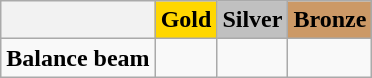<table class="wikitable">
<tr>
<th></th>
<td align=center bgcolor=gold><strong>Gold</strong></td>
<td align=center bgcolor=silver><strong>Silver</strong></td>
<td align=center bgcolor=cc9966><strong>Bronze</strong></td>
</tr>
<tr>
<td><strong>Balance beam</strong></td>
<td></td>
<td></td>
<td></td>
</tr>
</table>
